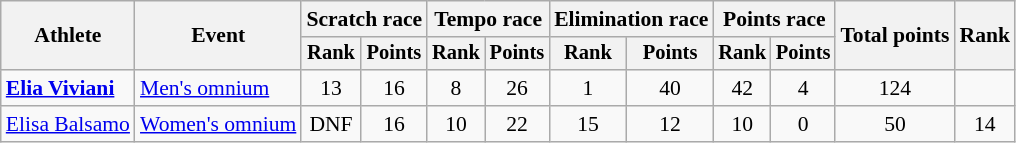<table class="wikitable" style="font-size:90%">
<tr>
<th rowspan="2">Athlete</th>
<th rowspan="2">Event</th>
<th colspan=2>Scratch race</th>
<th colspan=2>Tempo race</th>
<th colspan=2>Elimination race</th>
<th colspan=2>Points race</th>
<th rowspan=2>Total points</th>
<th rowspan=2>Rank</th>
</tr>
<tr style="font-size:95%">
<th>Rank</th>
<th>Points</th>
<th>Rank</th>
<th>Points</th>
<th>Rank</th>
<th>Points</th>
<th>Rank</th>
<th>Points</th>
</tr>
<tr align=center>
<td align=left><strong><a href='#'>Elia Viviani</a></strong></td>
<td align=left><a href='#'>Men's omnium</a></td>
<td>13</td>
<td>16</td>
<td>8</td>
<td>26</td>
<td>1</td>
<td>40</td>
<td>42</td>
<td>4</td>
<td>124</td>
<td></td>
</tr>
<tr align=center>
<td align=left><a href='#'>Elisa Balsamo</a></td>
<td align=left><a href='#'>Women's omnium</a></td>
<td>DNF</td>
<td>16</td>
<td>10</td>
<td>22</td>
<td>15</td>
<td>12</td>
<td>10</td>
<td>0</td>
<td>50</td>
<td>14</td>
</tr>
</table>
